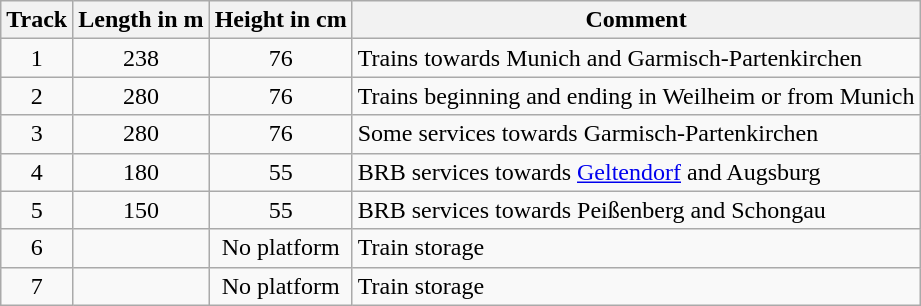<table class="wikitable">
<tr class="hintergrundfarbe5">
<th>Track</th>
<th>Length in m</th>
<th>Height in cm</th>
<th>Comment</th>
</tr>
<tr>
<td align="center">1</td>
<td align="center">238</td>
<td align="center">76</td>
<td>Trains towards Munich and Garmisch-Partenkirchen</td>
</tr>
<tr>
<td align="center">2</td>
<td align="center">280</td>
<td align="center">76</td>
<td>Trains beginning and ending in Weilheim or from Munich</td>
</tr>
<tr>
<td align="center">3</td>
<td align="center">280</td>
<td align="center">76</td>
<td>Some services towards Garmisch-Partenkirchen</td>
</tr>
<tr>
<td align="center">4</td>
<td align="center">180</td>
<td align="center">55</td>
<td>BRB services towards <a href='#'>Geltendorf</a> and Augsburg</td>
</tr>
<tr>
<td align="center">5</td>
<td align="center">150</td>
<td align="center">55</td>
<td>BRB services towards Peißenberg and Schongau</td>
</tr>
<tr>
<td align="center">6</td>
<td align="center"></td>
<td align="center">No platform</td>
<td>Train storage</td>
</tr>
<tr>
<td align="center">7</td>
<td align="center"></td>
<td align="center">No platform</td>
<td>Train storage</td>
</tr>
</table>
